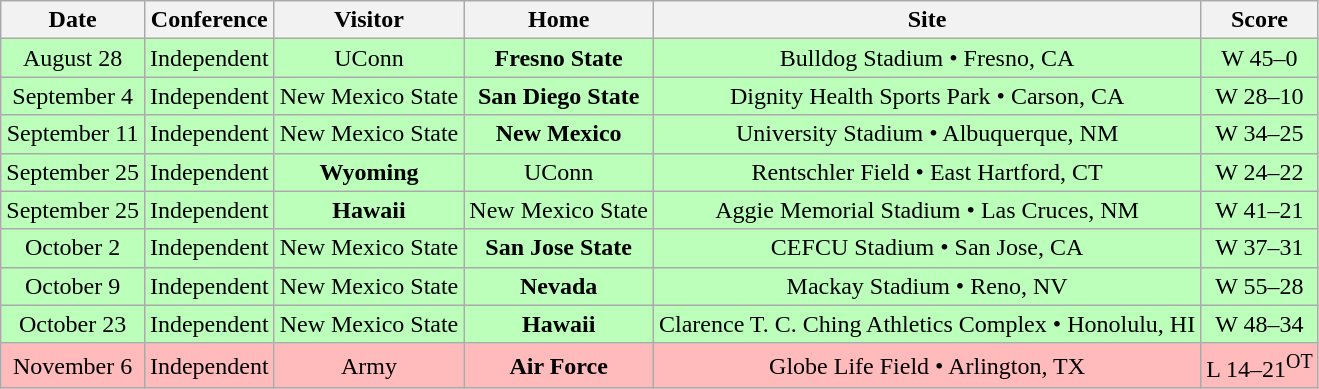<table class="wikitable" style="text-align:center">
<tr>
<th>Date</th>
<th>Conference</th>
<th>Visitor</th>
<th>Home</th>
<th>Site</th>
<th>Score</th>
</tr>
<tr style="background:#bfb;">
<td>August 28</td>
<td>Independent</td>
<td>UConn</td>
<td><strong>Fresno State</strong></td>
<td>Bulldog Stadium • Fresno, CA</td>
<td>W 45–0</td>
</tr>
<tr style="background:#bfb;">
<td>September 4</td>
<td>Independent</td>
<td>New Mexico State</td>
<td><strong>San Diego State</strong></td>
<td>Dignity Health Sports Park • Carson, CA</td>
<td>W 28–10</td>
</tr>
<tr style="background:#bfb;">
<td>September 11</td>
<td>Independent</td>
<td>New Mexico State</td>
<td><strong>New Mexico</strong></td>
<td>University Stadium • Albuquerque, NM</td>
<td>W 34–25</td>
</tr>
<tr style="background:#bfb;">
<td>September 25</td>
<td>Independent</td>
<td><strong>Wyoming</strong></td>
<td>UConn</td>
<td>Rentschler Field • East Hartford, CT</td>
<td>W 24–22</td>
</tr>
<tr style="background:#bfb;">
<td>September 25</td>
<td>Independent</td>
<td><strong>Hawaii</strong></td>
<td>New Mexico State</td>
<td>Aggie Memorial Stadium • Las Cruces, NM</td>
<td>W 41–21</td>
</tr>
<tr style="background:#bfb;">
<td>October 2</td>
<td>Independent</td>
<td>New Mexico State</td>
<td><strong>San Jose State</strong></td>
<td>CEFCU Stadium • San Jose, CA</td>
<td>W 37–31</td>
</tr>
<tr style="background:#bfb;">
<td>October 9</td>
<td>Independent</td>
<td>New Mexico State</td>
<td><strong>Nevada</strong></td>
<td>Mackay Stadium • Reno, NV</td>
<td>W 55–28</td>
</tr>
<tr style="background:#bfb;">
<td>October 23</td>
<td>Independent</td>
<td>New Mexico State</td>
<td><strong>Hawaii</strong></td>
<td>Clarence T. C. Ching Athletics Complex • Honolulu, HI</td>
<td>W 48–34</td>
</tr>
<tr style="background:#fbb;">
<td>November 6</td>
<td>Independent</td>
<td>Army</td>
<td><strong>Air Force</strong></td>
<td>Globe Life Field • Arlington, TX</td>
<td>L 14–21<sup>OT</sup></td>
</tr>
</table>
